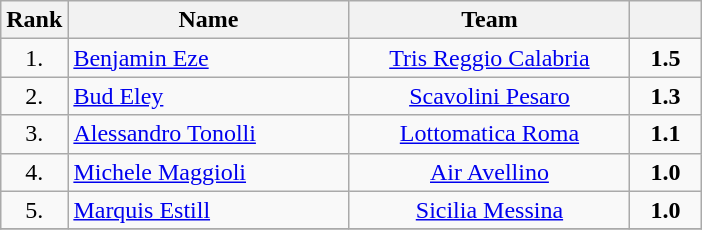<table class="wikitable" style="text-align: center;">
<tr>
<th>Rank</th>
<th width=180>Name</th>
<th width=180>Team</th>
<th width=40></th>
</tr>
<tr>
<td>1.</td>
<td align="left"> <a href='#'>Benjamin Eze</a></td>
<td><a href='#'>Tris Reggio Calabria</a></td>
<td><strong>1.5</strong></td>
</tr>
<tr>
<td>2.</td>
<td align="left"> <a href='#'>Bud Eley</a></td>
<td><a href='#'>Scavolini Pesaro</a></td>
<td><strong>1.3</strong></td>
</tr>
<tr>
<td>3.</td>
<td align="left"> <a href='#'>Alessandro Tonolli</a></td>
<td><a href='#'>Lottomatica Roma</a></td>
<td><strong>1.1</strong></td>
</tr>
<tr>
<td>4.</td>
<td align="left"> <a href='#'>Michele Maggioli</a></td>
<td><a href='#'>Air Avellino</a></td>
<td><strong>1.0</strong></td>
</tr>
<tr>
<td>5.</td>
<td align="left"> <a href='#'>Marquis Estill</a></td>
<td><a href='#'>Sicilia Messina</a></td>
<td><strong>1.0</strong></td>
</tr>
<tr>
</tr>
</table>
